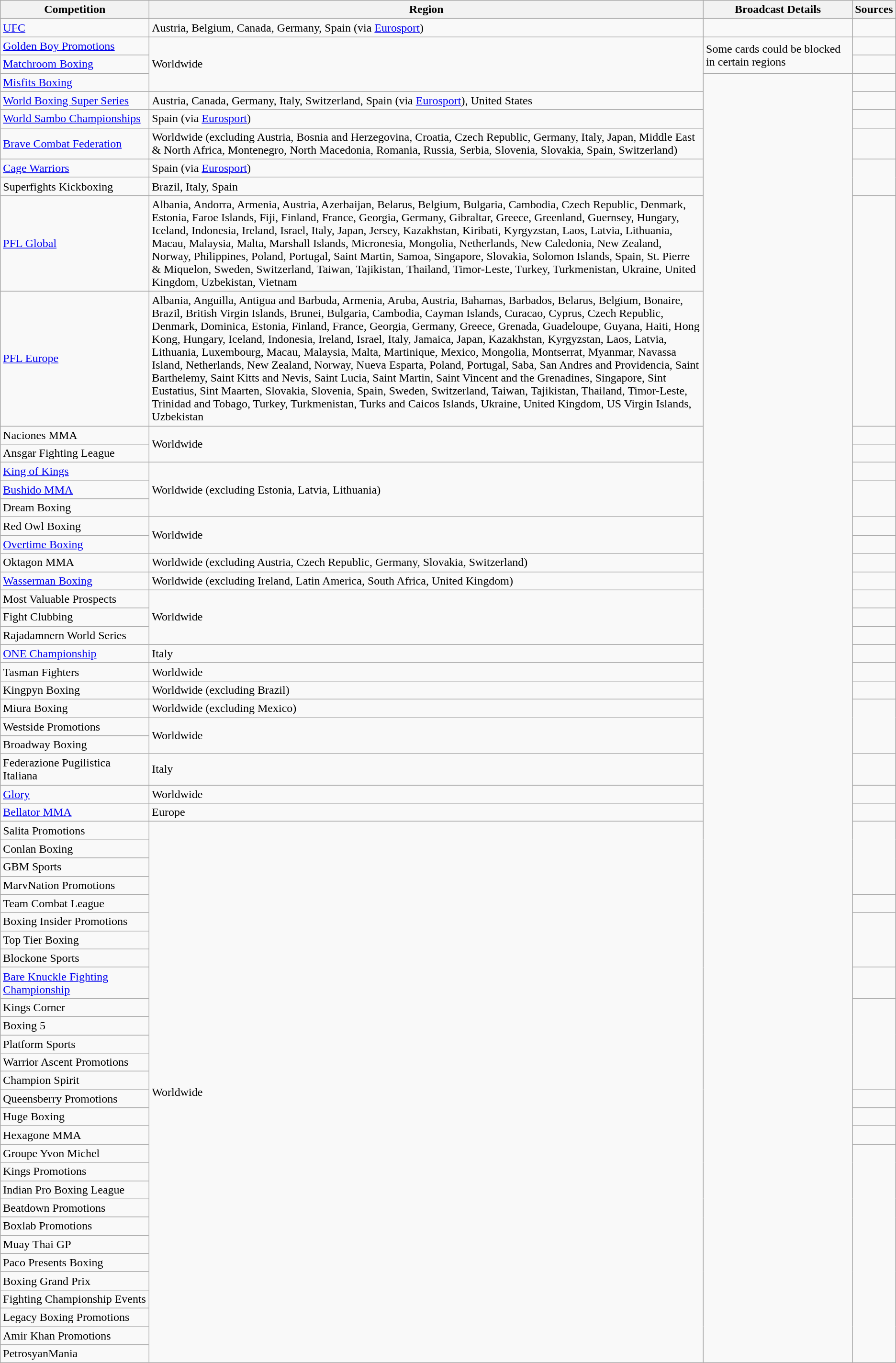<table class="wikitable">
<tr>
<th width="200">Competition</th>
<th>Region</th>
<th width="200">Broadcast Details</th>
<th>Sources</th>
</tr>
<tr>
<td><a href='#'>UFC</a></td>
<td>Austria, Belgium, Canada, Germany, Spain (via <a href='#'>Eurosport</a>)</td>
<td></td>
<td></td>
</tr>
<tr>
<td><a href='#'>Golden Boy Promotions</a></td>
<td rowspan="3">Worldwide</td>
<td rowspan="2">Some cards could be blocked in certain regions</td>
<td></td>
</tr>
<tr>
<td><a href='#'>Matchroom Boxing</a></td>
<td></td>
</tr>
<tr>
<td><a href='#'>Misfits Boxing</a></td>
<td rowspan="58"></td>
<td></td>
</tr>
<tr>
<td><a href='#'>World Boxing Super Series</a></td>
<td>Austria, Canada, Germany, Italy, Switzerland, Spain (via <a href='#'>Eurosport</a>), United States</td>
<td></td>
</tr>
<tr>
<td><a href='#'>World Sambo Championships</a></td>
<td>Spain (via <a href='#'>Eurosport</a>)</td>
<td></td>
</tr>
<tr>
<td><a href='#'>Brave Combat Federation</a></td>
<td>Worldwide (excluding Austria, Bosnia and Herzegovina, Croatia, Czech Republic, Germany, Italy, Japan, Middle East & North Africa, Montenegro, North Macedonia, Romania, Russia, Serbia, Slovenia, Slovakia, Spain, Switzerland)</td>
<td></td>
</tr>
<tr>
<td><a href='#'>Cage Warriors</a></td>
<td>Spain (via <a href='#'>Eurosport</a>)</td>
<td rowspan="2"></td>
</tr>
<tr>
<td>Superfights Kickboxing</td>
<td>Brazil, Italy, Spain</td>
</tr>
<tr>
<td><a href='#'>PFL Global</a></td>
<td>Albania, Andorra, Armenia, Austria, Azerbaijan, Belarus, Belgium, Bulgaria, Cambodia, Czech Republic, Denmark, Estonia, Faroe Islands, Fiji, Finland, France, Georgia, Germany, Gibraltar, Greece, Greenland, Guernsey, Hungary, Iceland, Indonesia, Ireland, Israel, Italy, Japan, Jersey, Kazakhstan, Kiribati, Kyrgyzstan, Laos, Latvia, Lithuania, Macau, Malaysia, Malta, Marshall Islands, Micronesia, Mongolia, Netherlands, New Caledonia, New Zealand, Norway, Philippines, Poland, Portugal, Saint Martin, Samoa, Singapore, Slovakia, Solomon Islands, Spain, St. Pierre & Miquelon, Sweden, Switzerland, Taiwan, Tajikistan, Thailand, Timor-Leste, Turkey, Turkmenistan, Ukraine, United Kingdom, Uzbekistan, Vietnam</td>
<td rowspan="2"></td>
</tr>
<tr>
<td><a href='#'>PFL Europe</a></td>
<td>Albania, Anguilla, Antigua and Barbuda, Armenia, Aruba, Austria, Bahamas, Barbados, Belarus, Belgium, Bonaire, Brazil, British Virgin Islands, Brunei, Bulgaria, Cambodia, Cayman Islands, Curacao, Cyprus, Czech Republic, Denmark, Dominica, Estonia, Finland, France, Georgia, Germany, Greece, Grenada, Guadeloupe, Guyana, Haiti, Hong Kong, Hungary, Iceland, Indonesia, Ireland, Israel, Italy, Jamaica, Japan, Kazakhstan, Kyrgyzstan, Laos, Latvia, Lithuania, Luxembourg, Macau, Malaysia, Malta, Martinique, Mexico, Mongolia, Montserrat, Myanmar, Navassa Island, Netherlands, New Zealand, Norway, Nueva Esparta, Poland, Portugal, Saba, San Andres and Providencia, Saint Barthelemy, Saint Kitts and Nevis, Saint Lucia, Saint Martin, Saint Vincent and the Grenadines, Singapore, Sint Eustatius, Sint Maarten, Slovakia, Slovenia, Spain, Sweden, Switzerland, Taiwan, Tajikistan, Thailand, Timor-Leste, Trinidad and Tobago, Turkey, Turkmenistan, Turks and Caicos Islands, Ukraine, United Kingdom, US Virgin Islands, Uzbekistan</td>
</tr>
<tr>
<td>Naciones MMA</td>
<td rowspan="2">Worldwide</td>
<td></td>
</tr>
<tr>
<td>Ansgar Fighting League</td>
<td></td>
</tr>
<tr>
<td><a href='#'>King of Kings</a></td>
<td rowspan="3">Worldwide (excluding Estonia, Latvia, Lithuania)</td>
<td></td>
</tr>
<tr>
<td><a href='#'>Bushido MMA</a></td>
<td rowspan="2"></td>
</tr>
<tr>
<td>Dream Boxing</td>
</tr>
<tr>
<td>Red Owl Boxing</td>
<td rowspan="2">Worldwide</td>
<td></td>
</tr>
<tr>
<td><a href='#'>Overtime Boxing</a></td>
<td></td>
</tr>
<tr>
<td>Oktagon MMA</td>
<td>Worldwide (excluding Austria, Czech Republic, Germany, Slovakia, Switzerland)</td>
<td></td>
</tr>
<tr>
<td><a href='#'>Wasserman Boxing</a></td>
<td>Worldwide (excluding Ireland, Latin America, South Africa, United Kingdom)</td>
<td></td>
</tr>
<tr>
<td>Most Valuable Prospects</td>
<td rowspan="3">Worldwide</td>
<td></td>
</tr>
<tr>
<td>Fight Clubbing</td>
<td></td>
</tr>
<tr>
<td>Rajadamnern World Series</td>
<td></td>
</tr>
<tr>
<td><a href='#'>ONE Championship</a></td>
<td>Italy</td>
<td></td>
</tr>
<tr>
<td>Tasman Fighters</td>
<td>Worldwide</td>
<td></td>
</tr>
<tr>
<td>Kingpyn Boxing</td>
<td>Worldwide (excluding Brazil)</td>
<td></td>
</tr>
<tr>
<td>Miura Boxing</td>
<td>Worldwide (excluding Mexico)</td>
<td rowspan="3"></td>
</tr>
<tr>
<td>Westside Promotions</td>
<td rowspan="2">Worldwide</td>
</tr>
<tr>
<td>Broadway Boxing</td>
</tr>
<tr>
<td>Federazione Pugilistica Italiana</td>
<td>Italy</td>
<td></td>
</tr>
<tr>
<td><a href='#'>Glory</a></td>
<td>Worldwide</td>
<td></td>
</tr>
<tr>
<td><a href='#'>Bellator MMA</a></td>
<td>Europe</td>
<td></td>
</tr>
<tr>
<td>Salita Promotions</td>
<td rowspan="29">Worldwide</td>
<td rowspan="4"></td>
</tr>
<tr>
<td>Conlan Boxing</td>
</tr>
<tr>
<td>GBM Sports</td>
</tr>
<tr>
<td>MarvNation Promotions</td>
</tr>
<tr>
<td>Team Combat League</td>
<td></td>
</tr>
<tr>
<td>Boxing Insider Promotions</td>
<td rowspan="3"></td>
</tr>
<tr>
<td>Top Tier Boxing</td>
</tr>
<tr>
<td>Blockone Sports</td>
</tr>
<tr>
<td><a href='#'>Bare Knuckle Fighting Championship</a></td>
<td></td>
</tr>
<tr>
<td>Kings Corner</td>
<td rowspan="5"></td>
</tr>
<tr>
<td>Boxing 5</td>
</tr>
<tr>
<td>Platform Sports</td>
</tr>
<tr>
<td>Warrior Ascent Promotions</td>
</tr>
<tr>
<td>Champion Spirit</td>
</tr>
<tr>
<td>Queensberry Promotions</td>
<td></td>
</tr>
<tr>
<td>Huge Boxing</td>
</tr>
<tr>
<td>Hexagone MMA</td>
<td></td>
</tr>
<tr>
<td>Groupe Yvon Michel</td>
<td rowspan="12"></td>
</tr>
<tr>
<td>Kings Promotions</td>
</tr>
<tr>
<td>Indian Pro Boxing League</td>
</tr>
<tr>
<td>Beatdown Promotions</td>
</tr>
<tr>
<td>Boxlab Promotions</td>
</tr>
<tr>
<td>Muay Thai GP</td>
</tr>
<tr>
<td>Paco Presents Boxing</td>
</tr>
<tr>
<td>Boxing Grand Prix</td>
</tr>
<tr>
<td>Fighting Championship Events</td>
</tr>
<tr>
<td>Legacy Boxing Promotions</td>
</tr>
<tr>
<td>Amir Khan Promotions</td>
</tr>
<tr>
<td>PetrosyanMania</td>
</tr>
</table>
